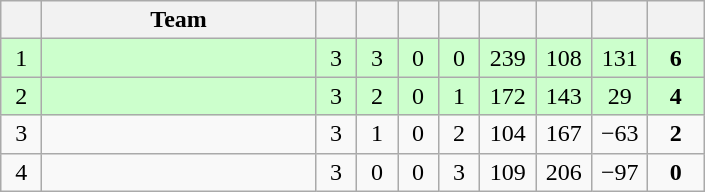<table class=wikitable style=text-align:center>
<tr>
<th width=20 abbr=Position></th>
<th width=175>Team</th>
<th width=20 abbr=Played></th>
<th width=20 abbr=Won></th>
<th width=20 abbr=Drawn></th>
<th width=20 abbr=Lost></th>
<th width=30 abbr=Goal For></th>
<th width=30 abbr=Goal Against></th>
<th width=30 abbr=Goal Difference></th>
<th width=30 abbr=Points></th>
</tr>
<tr bgcolor=#CCFFCC>
<td>1 </td>
<td align=left></td>
<td>3</td>
<td>3</td>
<td>0</td>
<td>0</td>
<td>239</td>
<td>108</td>
<td>131</td>
<td><strong>6</strong></td>
</tr>
<tr bgcolor=#CCFFCC>
<td>2 </td>
<td align=left></td>
<td>3</td>
<td>2</td>
<td>0</td>
<td>1</td>
<td>172</td>
<td>143</td>
<td>29</td>
<td><strong>4</strong></td>
</tr>
<tr>
<td>3 </td>
<td align=left></td>
<td>3</td>
<td>1</td>
<td>0</td>
<td>2</td>
<td>104</td>
<td>167</td>
<td>−63</td>
<td><strong>2</strong></td>
</tr>
<tr>
<td>4 </td>
<td align=left></td>
<td>3</td>
<td>0</td>
<td>0</td>
<td>3</td>
<td>109</td>
<td>206</td>
<td>−97</td>
<td><strong>0</strong></td>
</tr>
</table>
